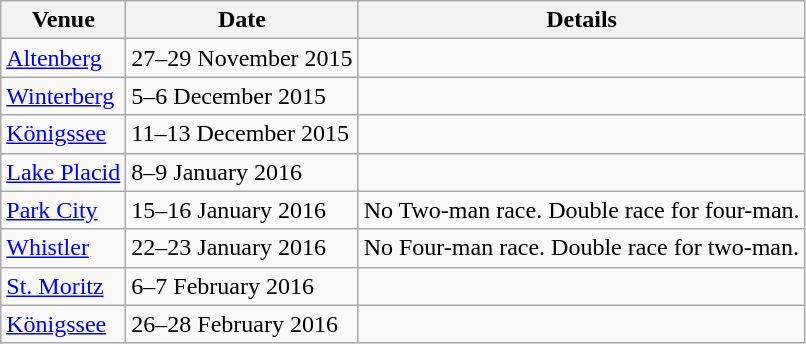<table class= wikitable>
<tr>
<th>Venue</th>
<th>Date</th>
<th>Details</th>
</tr>
<tr>
<td> <a href='#'>Altenberg</a></td>
<td>27–29 November 2015</td>
<td></td>
</tr>
<tr>
<td> <a href='#'>Winterberg</a></td>
<td>5–6 December 2015</td>
<td></td>
</tr>
<tr>
<td> <a href='#'>Königssee</a></td>
<td>11–13 December 2015</td>
<td></td>
</tr>
<tr>
<td> <a href='#'>Lake Placid</a></td>
<td>8–9 January 2016</td>
<td></td>
</tr>
<tr>
<td> <a href='#'>Park City</a></td>
<td>15–16 January 2016</td>
<td>No Two-man race. Double race for four-man.</td>
</tr>
<tr>
<td> <a href='#'>Whistler</a></td>
<td>22–23 January 2016</td>
<td>No Four-man race. Double race for two-man.</td>
</tr>
<tr>
<td> <a href='#'>St. Moritz</a></td>
<td>6–7 February 2016</td>
<td></td>
</tr>
<tr>
<td> <a href='#'>Königssee</a></td>
<td>26–28 February 2016</td>
<td></td>
</tr>
</table>
